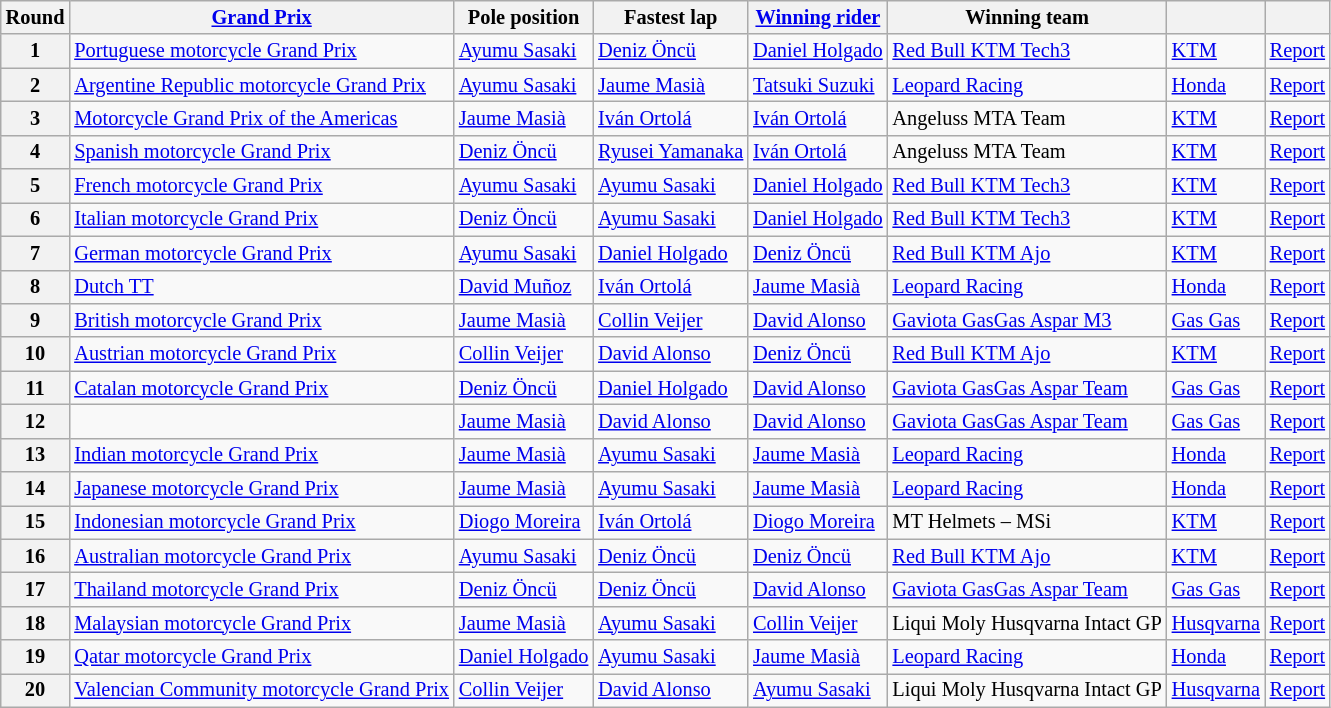<table class="wikitable sortable" style="font-size: 85%">
<tr>
<th>Round</th>
<th><a href='#'>Grand Prix</a></th>
<th>Pole position</th>
<th>Fastest lap</th>
<th><a href='#'>Winning rider</a></th>
<th>Winning team</th>
<th></th>
<th class="unsortable"></th>
</tr>
<tr>
<th>1</th>
<td> <a href='#'>Portuguese motorcycle Grand Prix</a></td>
<td data-sort-value="SAS"> <a href='#'>Ayumu Sasaki</a></td>
<td data-sort-value="ONC"> <a href='#'>Deniz Öncü</a></td>
<td data-sort-value="HOL" nowrap> <a href='#'>Daniel Holgado</a></td>
<td data-sort-value="REDT"> <a href='#'>Red Bull KTM Tech3</a></td>
<td data-sort-value="KTM"> <a href='#'>KTM</a></td>
<td><a href='#'>Report</a></td>
</tr>
<tr>
<th>2</th>
<td> <a href='#'>Argentine Republic motorcycle Grand Prix</a></td>
<td data-sort-value="SAS"> <a href='#'>Ayumu Sasaki</a></td>
<td data-sort-value="MAS"> <a href='#'>Jaume Masià</a></td>
<td data-sort-value="SUZ"> <a href='#'>Tatsuki Suzuki</a></td>
<td data-sort-value="LEO"> <a href='#'>Leopard Racing</a></td>
<td data-sort-value="HON"> <a href='#'>Honda</a></td>
<td><a href='#'>Report</a></td>
</tr>
<tr>
<th>3</th>
<td data-sort-value="ame"> <a href='#'>Motorcycle Grand Prix of the Americas</a></td>
<td data-sort-value="MAS"> <a href='#'>Jaume Masià</a></td>
<td data-sort-value="ORT"> <a href='#'>Iván Ortolá</a></td>
<td data-sort-value="ORT"> <a href='#'>Iván Ortolá</a></td>
<td data-sort-value="ANG"> Angeluss MTA Team</td>
<td data-sort-value="KTM"> <a href='#'>KTM</a></td>
<td><a href='#'>Report</a></td>
</tr>
<tr>
<th>4</th>
<td> <a href='#'>Spanish motorcycle Grand Prix</a></td>
<td data-sort-value="ONC"> <a href='#'>Deniz Öncü</a></td>
<td data-sort-value="YAM" nowrap> <a href='#'>Ryusei Yamanaka</a></td>
<td data-sort-value="ORT"> <a href='#'>Iván Ortolá</a></td>
<td data-sort-value="ANG"> Angeluss MTA Team</td>
<td data-sort-value="KTM"> <a href='#'>KTM</a></td>
<td><a href='#'>Report</a></td>
</tr>
<tr>
<th>5</th>
<td> <a href='#'>French motorcycle Grand Prix</a></td>
<td data-sort-value="SAS"> <a href='#'>Ayumu Sasaki</a></td>
<td data-sort-value="SAS"> <a href='#'>Ayumu Sasaki</a></td>
<td data-sort-value="HOL"> <a href='#'>Daniel Holgado</a></td>
<td data-sort-value="REDT"> <a href='#'>Red Bull KTM Tech3</a></td>
<td data-sort-value="KTM"> <a href='#'>KTM</a></td>
<td><a href='#'>Report</a></td>
</tr>
<tr>
<th>6</th>
<td> <a href='#'>Italian motorcycle Grand Prix</a></td>
<td data-sort-value="ONC"> <a href='#'>Deniz Öncü</a></td>
<td data-sort-value="SAS"> <a href='#'>Ayumu Sasaki</a></td>
<td data-sort-value="HOL"> <a href='#'>Daniel Holgado</a></td>
<td data-sort-value="REDT"> <a href='#'>Red Bull KTM Tech3</a></td>
<td data-sort-value="KTM"> <a href='#'>KTM</a></td>
<td><a href='#'>Report</a></td>
</tr>
<tr>
<th>7</th>
<td> <a href='#'>German motorcycle Grand Prix</a></td>
<td data-sort-value="SAS"> <a href='#'>Ayumu Sasaki</a></td>
<td data-sort-value="HOL"> <a href='#'>Daniel Holgado</a></td>
<td data-sort-value="ONC"> <a href='#'>Deniz Öncü</a></td>
<td data-sort-value="REDA"> <a href='#'>Red Bull KTM Ajo</a></td>
<td data-sort-value="KTM"> <a href='#'>KTM</a></td>
<td><a href='#'>Report</a></td>
</tr>
<tr>
<th>8</th>
<td data-sort-value="dut"> <a href='#'>Dutch TT</a></td>
<td dada-sort-value="MUN"> <a href='#'>David Muñoz</a></td>
<td data-sort-value="ORT"> <a href='#'>Iván Ortolá</a></td>
<td data-sort-value="MAS"> <a href='#'>Jaume Masià</a></td>
<td data-sort-value="LEO"> <a href='#'>Leopard Racing</a></td>
<td data-sort-value="HON"> <a href='#'>Honda</a></td>
<td><a href='#'>Report</a></td>
</tr>
<tr>
<th>9</th>
<td data-sort-value="bri"> <a href='#'>British motorcycle Grand Prix</a></td>
<td data-sort-value="MAS"> <a href='#'>Jaume Masià</a></td>
<td data-sort-value="VEI"> <a href='#'>Collin Veijer</a></td>
<td data-sort-value="ALO"> <a href='#'>David Alonso</a></td>
<td data-sort-value="GAS"> <a href='#'>Gaviota GasGas Aspar M3</a></td>
<td data-sort-value="GAS"> <a href='#'>Gas Gas</a></td>
<td><a href='#'>Report</a></td>
</tr>
<tr>
<th>10</th>
<td> <a href='#'>Austrian motorcycle Grand Prix</a></td>
<td data-sort-value="VEI"> <a href='#'>Collin Veijer</a></td>
<td data-sort-value="ALO"> <a href='#'>David Alonso</a></td>
<td data-sort-value="ONC"> <a href='#'>Deniz Öncü</a></td>
<td data-sort-value="REDA"> <a href='#'>Red Bull KTM Ajo</a></td>
<td data-sort-value="KTM"> <a href='#'>KTM</a></td>
<td><a href='#'>Report</a></td>
</tr>
<tr>
<th>11</th>
<td> <a href='#'>Catalan motorcycle Grand Prix</a></td>
<td data-sort-value="ONC"> <a href='#'>Deniz Öncü</a></td>
<td data-sort-value="HOL"> <a href='#'>Daniel Holgado</a></td>
<td data-sort-value="ALO"> <a href='#'>David Alonso</a></td>
<td data-sort-value="GAS"> <a href='#'>Gaviota GasGas Aspar Team</a></td>
<td data-sort-value="GAS"> <a href='#'>Gas Gas</a></td>
<td><a href='#'>Report</a></td>
</tr>
<tr>
<th>12</th>
<td></td>
<td data-sort-value="MAS"> <a href='#'>Jaume Masià</a></td>
<td data-sort-value="ALO"> <a href='#'>David Alonso</a></td>
<td data-sort-value="ALO"> <a href='#'>David Alonso</a></td>
<td data-sort-value="GAS"> <a href='#'>Gaviota GasGas Aspar Team</a></td>
<td data-sort-value="GAS"> <a href='#'>Gas Gas</a></td>
<td><a href='#'>Report</a></td>
</tr>
<tr>
<th>13</th>
<td> <a href='#'>Indian motorcycle Grand Prix</a></td>
<td data-sort-value="MAS"> <a href='#'>Jaume Masià</a></td>
<td data-sort-value="SAS"> <a href='#'>Ayumu Sasaki</a></td>
<td data-sort-value="MAS"> <a href='#'>Jaume Masià</a></td>
<td data-sort-value="LEO"> <a href='#'>Leopard Racing</a></td>
<td data-sort-value="HON"> <a href='#'>Honda</a></td>
<td><a href='#'>Report</a></td>
</tr>
<tr>
<th>14</th>
<td> <a href='#'>Japanese motorcycle Grand Prix</a></td>
<td data-sort-value="MAS"> <a href='#'>Jaume Masià</a></td>
<td data-sort-value="SAS"> <a href='#'>Ayumu Sasaki</a></td>
<td data-sort-value="MAS"> <a href='#'>Jaume Masià</a></td>
<td data-sort-value="LEO"> <a href='#'>Leopard Racing</a></td>
<td data-sort-value="HON"> <a href='#'>Honda</a></td>
<td><a href='#'>Report</a></td>
</tr>
<tr>
<th>15</th>
<td> <a href='#'>Indonesian motorcycle Grand Prix</a></td>
<td data-sort-value="MOR"> <a href='#'>Diogo Moreira</a></td>
<td data-sort-value="ORT"> <a href='#'>Iván Ortolá</a></td>
<td data-sort-value="MOR"> <a href='#'>Diogo Moreira</a></td>
<td data-sort-value="MT"> MT Helmets – MSi</td>
<td data-sort-value="KTM"> <a href='#'>KTM</a></td>
<td><a href='#'>Report</a></td>
</tr>
<tr>
<th>16</th>
<td> <a href='#'>Australian motorcycle Grand Prix</a></td>
<td data-sort-value="SAS"> <a href='#'>Ayumu Sasaki</a></td>
<td data-sort-value="ONC"> <a href='#'>Deniz Öncü</a></td>
<td data-sort-value="ONC"> <a href='#'>Deniz Öncü</a></td>
<td data-sort-value="REDA"> <a href='#'>Red Bull KTM Ajo</a></td>
<td data-sort-value="KTM"> <a href='#'>KTM</a></td>
<td><a href='#'>Report</a></td>
</tr>
<tr>
<th>17</th>
<td> <a href='#'>Thailand motorcycle Grand Prix</a></td>
<td data-sort-value="ONC"> <a href='#'>Deniz Öncü</a></td>
<td data-sort-value="ONC"> <a href='#'>Deniz Öncü</a></td>
<td data-sort-value="ALO"> <a href='#'>David Alonso</a></td>
<td data-sort-value="GAS"> <a href='#'>Gaviota GasGas Aspar Team</a></td>
<td data-sort-value="GAS"> <a href='#'>Gas Gas</a></td>
<td><a href='#'>Report</a></td>
</tr>
<tr>
<th>18</th>
<td> <a href='#'>Malaysian motorcycle Grand Prix</a></td>
<td data-sort-value="MAS"> <a href='#'>Jaume Masià</a></td>
<td data-sort-value="SAS"> <a href='#'>Ayumu Sasaki</a></td>
<td data-sort-value="VEI"> <a href='#'>Collin Veijer</a></td>
<td data-sort-value="LIQ" nowrap> Liqui Moly Husqvarna Intact GP</td>
<td data-sort-value="HUS"> <a href='#'>Husqvarna</a></td>
<td><a href='#'>Report</a></td>
</tr>
<tr>
<th>19</th>
<td> <a href='#'>Qatar motorcycle Grand Prix</a></td>
<td data-sort-value="HOL" nowrap> <a href='#'>Daniel Holgado</a></td>
<td data-sort-value="SAS"> <a href='#'>Ayumu Sasaki</a></td>
<td data-sort-value="MAS"> <a href='#'>Jaume Masià</a></td>
<td data-sort-value="LEO"> <a href='#'>Leopard Racing</a></td>
<td data-sort-value="HON"> <a href='#'>Honda</a></td>
<td><a href='#'>Report</a></td>
</tr>
<tr>
<th>20</th>
<td> <a href='#'>Valencian Community motorcycle Grand Prix</a></td>
<td data-sort-value="VEI"> <a href='#'>Collin Veijer</a></td>
<td data-sort-value="ALO"> <a href='#'>David Alonso</a></td>
<td data-sort-value="SAS"> <a href='#'>Ayumu Sasaki</a></td>
<td data-sort-value="LIQ"> Liqui Moly Husqvarna Intact GP</td>
<td data-sort-value="HUS"> <a href='#'>Husqvarna</a></td>
<td><a href='#'>Report</a></td>
</tr>
</table>
